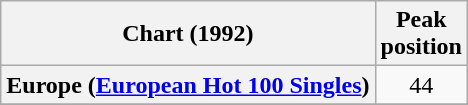<table class="wikitable plainrowheaders" style="text-align:center">
<tr>
<th>Chart (1992)</th>
<th>Peak<br>position</th>
</tr>
<tr>
<th scope="row">Europe (<a href='#'>European Hot 100 Singles</a>)</th>
<td>44</td>
</tr>
<tr>
</tr>
</table>
